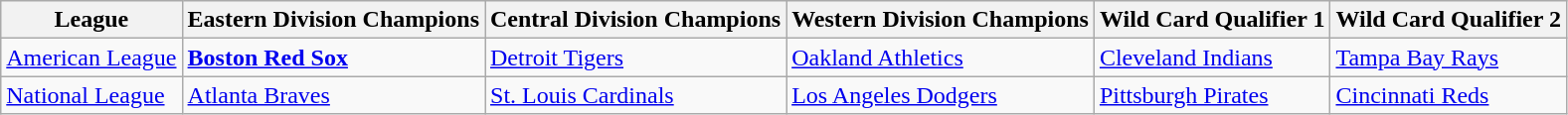<table class="wikitable">
<tr>
<th>League</th>
<th>Eastern Division Champions</th>
<th>Central Division Champions</th>
<th>Western Division Champions</th>
<th>Wild Card Qualifier 1</th>
<th>Wild Card Qualifier 2</th>
</tr>
<tr>
<td><a href='#'>American League</a></td>
<td><strong><a href='#'>Boston Red Sox</a></strong></td>
<td><a href='#'>Detroit Tigers</a></td>
<td><a href='#'>Oakland Athletics</a></td>
<td><a href='#'>Cleveland Indians</a></td>
<td><a href='#'>Tampa Bay Rays</a></td>
</tr>
<tr>
<td><a href='#'>National League</a></td>
<td><a href='#'>Atlanta Braves</a></td>
<td><a href='#'>St. Louis Cardinals</a></td>
<td><a href='#'>Los Angeles Dodgers</a></td>
<td><a href='#'>Pittsburgh Pirates</a></td>
<td><a href='#'>Cincinnati Reds</a></td>
</tr>
</table>
